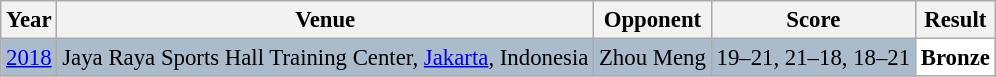<table class="sortable wikitable" style="font-size: 95%;">
<tr>
<th>Year</th>
<th>Venue</th>
<th>Opponent</th>
<th>Score</th>
<th>Result</th>
</tr>
<tr style="background:#AABBCC">
<td align="center"><a href='#'>2018</a></td>
<td align="left">Jaya Raya Sports Hall Training Center, <a href='#'>Jakarta</a>, Indonesia</td>
<td align="left"> Zhou Meng</td>
<td align="left">19–21, 21–18, 18–21</td>
<td style="text-align:left; background:white"> <strong>Bronze</strong></td>
</tr>
</table>
